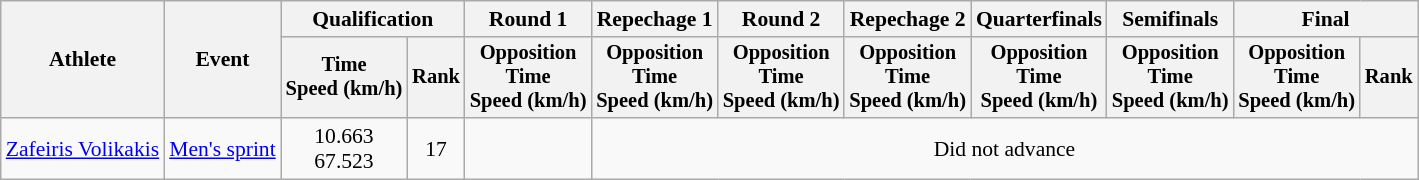<table class="wikitable" style="font-size:90%">
<tr>
<th rowspan=2>Athlete</th>
<th rowspan=2>Event</th>
<th colspan=2>Qualification</th>
<th>Round 1</th>
<th>Repechage 1</th>
<th>Round 2</th>
<th>Repechage 2</th>
<th>Quarterfinals</th>
<th>Semifinals</th>
<th colspan=2>Final</th>
</tr>
<tr style="font-size:95%">
<th>Time<br>Speed (km/h)</th>
<th>Rank</th>
<th>Opposition<br>Time<br>Speed (km/h)</th>
<th>Opposition<br>Time<br>Speed (km/h)</th>
<th>Opposition<br>Time<br>Speed (km/h)</th>
<th>Opposition<br>Time<br>Speed (km/h)</th>
<th>Opposition<br>Time<br>Speed (km/h)</th>
<th>Opposition<br>Time<br>Speed (km/h)</th>
<th>Opposition<br>Time<br>Speed (km/h)</th>
<th>Rank</th>
</tr>
<tr align=center>
<td align=left><a href='#'>Zafeiris Volikakis</a></td>
<td align=left><a href='#'>Men's sprint</a></td>
<td>10.663<br>67.523</td>
<td>17</td>
<td><br></td>
<td colspan=7>Did not advance</td>
</tr>
</table>
